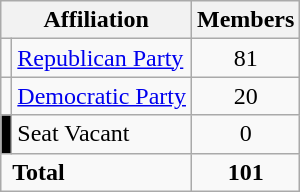<table class=wikitable>
<tr>
<th colspan=2 align=center valign=bottom>Affiliation</th>
<th valign=bottom>Members</th>
</tr>
<tr>
<td></td>
<td><a href='#'>Republican Party</a></td>
<td align=center>81</td>
</tr>
<tr>
<td></td>
<td><a href='#'>Democratic Party</a></td>
<td align=center>20</td>
</tr>
<tr>
<td bgcolor="black"></td>
<td>Seat Vacant</td>
<td align=center>0</td>
</tr>
<tr>
<td colspan=2> <strong>Total</strong></td>
<td align=center><strong>101</strong></td>
</tr>
</table>
